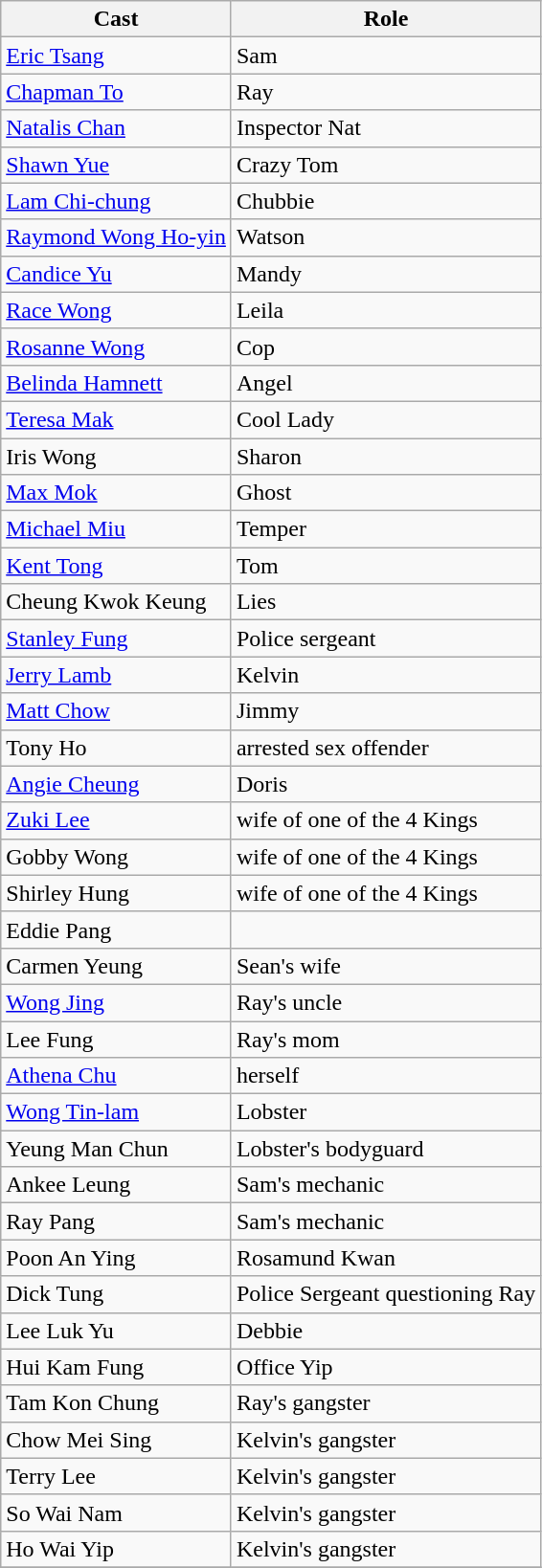<table class="wikitable">
<tr>
<th>Cast</th>
<th>Role</th>
</tr>
<tr>
<td><a href='#'>Eric Tsang</a></td>
<td>Sam</td>
</tr>
<tr>
<td><a href='#'>Chapman To</a></td>
<td>Ray</td>
</tr>
<tr>
<td><a href='#'>Natalis Chan</a></td>
<td>Inspector Nat</td>
</tr>
<tr>
<td><a href='#'>Shawn Yue</a></td>
<td>Crazy Tom</td>
</tr>
<tr>
<td><a href='#'>Lam Chi-chung</a></td>
<td>Chubbie</td>
</tr>
<tr>
<td><a href='#'>Raymond Wong Ho-yin</a></td>
<td>Watson</td>
</tr>
<tr>
<td><a href='#'>Candice Yu</a></td>
<td>Mandy</td>
</tr>
<tr>
<td><a href='#'>Race Wong</a></td>
<td>Leila</td>
</tr>
<tr>
<td><a href='#'>Rosanne Wong</a></td>
<td>Cop</td>
</tr>
<tr>
<td><a href='#'>Belinda Hamnett</a></td>
<td>Angel</td>
</tr>
<tr>
<td><a href='#'>Teresa Mak</a></td>
<td>Cool Lady</td>
</tr>
<tr>
<td>Iris Wong</td>
<td>Sharon</td>
</tr>
<tr>
<td><a href='#'>Max Mok</a></td>
<td>Ghost</td>
</tr>
<tr>
<td><a href='#'>Michael Miu</a></td>
<td>Temper</td>
</tr>
<tr>
<td><a href='#'>Kent Tong</a></td>
<td>Tom</td>
</tr>
<tr>
<td>Cheung Kwok Keung</td>
<td>Lies</td>
</tr>
<tr>
<td><a href='#'>Stanley Fung</a></td>
<td>Police sergeant</td>
</tr>
<tr>
<td><a href='#'>Jerry Lamb</a></td>
<td>Kelvin</td>
</tr>
<tr>
<td><a href='#'>Matt Chow</a></td>
<td>Jimmy</td>
</tr>
<tr>
<td>Tony Ho</td>
<td>arrested sex offender</td>
</tr>
<tr>
<td><a href='#'>Angie Cheung</a></td>
<td>Doris</td>
</tr>
<tr>
<td><a href='#'>Zuki Lee</a></td>
<td>wife of one of the 4 Kings</td>
</tr>
<tr>
<td>Gobby Wong</td>
<td>wife of one of the 4 Kings</td>
</tr>
<tr>
<td>Shirley Hung</td>
<td>wife of one of the 4 Kings</td>
</tr>
<tr>
<td>Eddie Pang</td>
<td></td>
</tr>
<tr>
<td>Carmen Yeung</td>
<td>Sean's wife</td>
</tr>
<tr>
<td><a href='#'>Wong Jing</a></td>
<td>Ray's uncle</td>
</tr>
<tr>
<td>Lee Fung</td>
<td>Ray's mom</td>
</tr>
<tr>
<td><a href='#'>Athena Chu</a></td>
<td>herself</td>
</tr>
<tr>
<td><a href='#'>Wong Tin-lam</a></td>
<td>Lobster</td>
</tr>
<tr>
<td>Yeung Man Chun</td>
<td>Lobster's bodyguard</td>
</tr>
<tr>
<td>Ankee Leung</td>
<td>Sam's mechanic</td>
</tr>
<tr>
<td>Ray Pang</td>
<td>Sam's mechanic</td>
</tr>
<tr>
<td>Poon An Ying</td>
<td>Rosamund Kwan</td>
</tr>
<tr>
<td>Dick Tung</td>
<td>Police Sergeant questioning Ray</td>
</tr>
<tr>
<td>Lee Luk Yu</td>
<td>Debbie</td>
</tr>
<tr>
<td>Hui Kam Fung</td>
<td>Office Yip</td>
</tr>
<tr>
<td>Tam Kon Chung</td>
<td>Ray's gangster</td>
</tr>
<tr>
<td>Chow Mei Sing</td>
<td>Kelvin's gangster</td>
</tr>
<tr>
<td>Terry Lee</td>
<td>Kelvin's gangster</td>
</tr>
<tr>
<td>So Wai Nam</td>
<td>Kelvin's gangster</td>
</tr>
<tr>
<td>Ho Wai Yip</td>
<td>Kelvin's gangster</td>
</tr>
<tr>
</tr>
</table>
